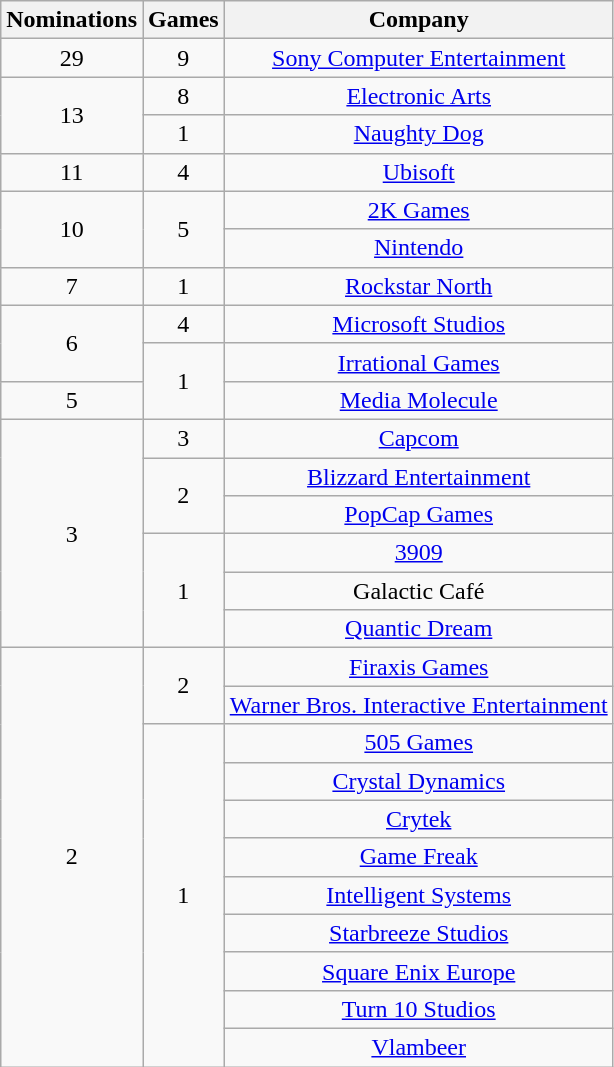<table class="wikitable floatright" rowspan="2" style="text-align:center;" background: #f6e39c;>
<tr>
<th scope="col">Nominations</th>
<th scope="col">Games</th>
<th scope="col">Company</th>
</tr>
<tr>
<td>29</td>
<td>9</td>
<td><a href='#'>Sony Computer Entertainment</a></td>
</tr>
<tr>
<td rowspan=2>13</td>
<td>8</td>
<td><a href='#'>Electronic Arts</a></td>
</tr>
<tr>
<td>1</td>
<td><a href='#'>Naughty Dog</a></td>
</tr>
<tr>
<td>11</td>
<td>4</td>
<td><a href='#'>Ubisoft</a></td>
</tr>
<tr>
<td rowspan=2>10</td>
<td rowspan=2>5</td>
<td><a href='#'>2K Games</a></td>
</tr>
<tr>
<td><a href='#'>Nintendo</a></td>
</tr>
<tr>
<td>7</td>
<td>1</td>
<td><a href='#'>Rockstar North</a></td>
</tr>
<tr>
<td rowspan=2>6</td>
<td>4</td>
<td><a href='#'>Microsoft Studios</a></td>
</tr>
<tr>
<td rowspan=2>1</td>
<td><a href='#'>Irrational Games</a></td>
</tr>
<tr>
<td>5</td>
<td><a href='#'>Media Molecule</a></td>
</tr>
<tr>
<td rowspan=6>3</td>
<td>3</td>
<td><a href='#'>Capcom</a></td>
</tr>
<tr>
<td rowspan=2>2</td>
<td><a href='#'>Blizzard Entertainment</a></td>
</tr>
<tr>
<td><a href='#'>PopCap Games</a></td>
</tr>
<tr>
<td rowspan=3>1</td>
<td><a href='#'>3909</a></td>
</tr>
<tr>
<td>Galactic Café</td>
</tr>
<tr>
<td><a href='#'>Quantic Dream</a></td>
</tr>
<tr>
<td rowspan=11>2</td>
<td rowspan=2>2</td>
<td><a href='#'>Firaxis Games</a></td>
</tr>
<tr>
<td><a href='#'>Warner Bros. Interactive Entertainment</a></td>
</tr>
<tr>
<td rowspan=9>1</td>
<td><a href='#'>505 Games</a></td>
</tr>
<tr>
<td><a href='#'>Crystal Dynamics</a></td>
</tr>
<tr>
<td><a href='#'>Crytek</a></td>
</tr>
<tr>
<td><a href='#'>Game Freak</a></td>
</tr>
<tr>
<td><a href='#'>Intelligent Systems</a></td>
</tr>
<tr>
<td><a href='#'>Starbreeze Studios</a></td>
</tr>
<tr>
<td><a href='#'>Square Enix Europe</a></td>
</tr>
<tr>
<td><a href='#'>Turn 10 Studios</a></td>
</tr>
<tr>
<td><a href='#'>Vlambeer</a></td>
</tr>
</table>
